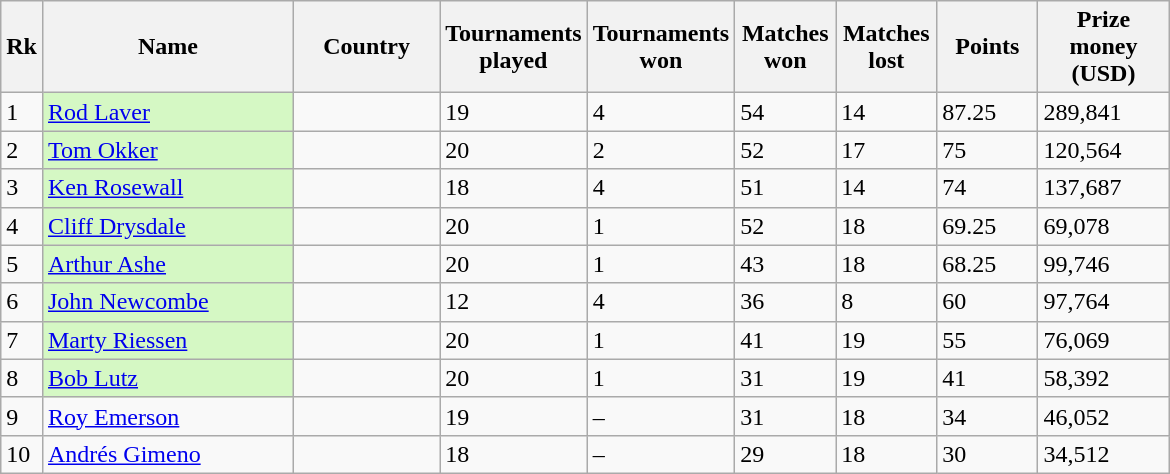<table class="wikitable">
<tr>
<th>Rk</th>
<th width="160">Name</th>
<th width="90">Country</th>
<th width="60">Tournaments played</th>
<th width="60">Tournaments won</th>
<th width="60">Matches won</th>
<th width="60">Matches lost</th>
<th width="60">Points</th>
<th width="80">Prize money (USD)</th>
</tr>
<tr>
<td>1</td>
<td style="background:#D5F8C4;"><a href='#'>Rod Laver</a></td>
<td></td>
<td>19</td>
<td>4</td>
<td>54</td>
<td>14</td>
<td>87.25</td>
<td>289,841</td>
</tr>
<tr>
<td>2</td>
<td style="background:#D5F8C4;"><a href='#'>Tom Okker</a></td>
<td></td>
<td>20</td>
<td>2</td>
<td>52</td>
<td>17</td>
<td>75</td>
<td>120,564</td>
</tr>
<tr>
<td>3</td>
<td style="background:#D5F8C4;"><a href='#'>Ken Rosewall</a></td>
<td></td>
<td>18</td>
<td>4</td>
<td>51</td>
<td>14</td>
<td>74</td>
<td>137,687</td>
</tr>
<tr>
<td>4</td>
<td style="background:#D5F8C4;"><a href='#'>Cliff Drysdale</a></td>
<td></td>
<td>20</td>
<td>1</td>
<td>52</td>
<td>18</td>
<td>69.25</td>
<td>69,078</td>
</tr>
<tr>
<td>5</td>
<td style="background:#D5F8C4;"><a href='#'>Arthur Ashe</a></td>
<td></td>
<td>20</td>
<td>1</td>
<td>43</td>
<td>18</td>
<td>68.25</td>
<td>99,746</td>
</tr>
<tr>
<td>6</td>
<td style="background:#D5F8C4;"><a href='#'>John Newcombe</a></td>
<td></td>
<td>12</td>
<td>4</td>
<td>36</td>
<td>8</td>
<td>60</td>
<td>97,764</td>
</tr>
<tr>
<td>7</td>
<td style="background:#D5F8C4;"><a href='#'>Marty Riessen</a></td>
<td></td>
<td>20</td>
<td>1</td>
<td>41</td>
<td>19</td>
<td>55</td>
<td>76,069</td>
</tr>
<tr>
<td>8</td>
<td style="background:#D5F8C4;"><a href='#'>Bob Lutz</a></td>
<td></td>
<td>20</td>
<td>1</td>
<td>31</td>
<td>19</td>
<td>41</td>
<td>58,392</td>
</tr>
<tr>
<td>9</td>
<td><a href='#'>Roy Emerson</a></td>
<td></td>
<td>19</td>
<td>–</td>
<td>31</td>
<td>18</td>
<td>34</td>
<td>46,052</td>
</tr>
<tr>
<td>10</td>
<td><a href='#'>Andrés Gimeno</a></td>
<td></td>
<td>18</td>
<td>–</td>
<td>29</td>
<td>18</td>
<td>30</td>
<td>34,512</td>
</tr>
</table>
